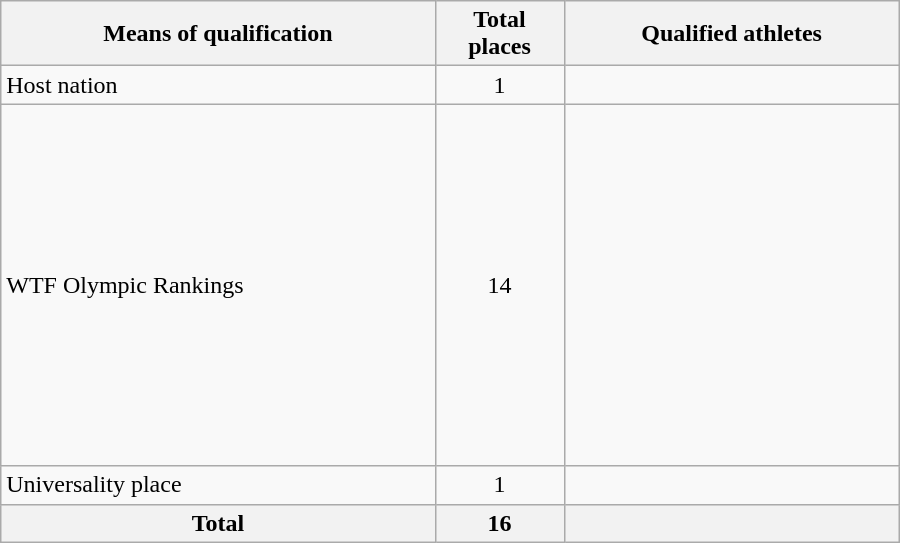<table class="wikitable" width=600>
<tr>
<th>Means of qualification</th>
<th>Total<br>places</th>
<th>Qualified athletes</th>
</tr>
<tr>
<td>Host nation</td>
<td align="center">1</td>
<td></td>
</tr>
<tr>
<td>WTF Olympic Rankings</td>
<td align="center">14</td>
<td><br><br><br><br><br><br><br><br><br><br><br><br><br></td>
</tr>
<tr>
<td>Universality place</td>
<td align="center">1</td>
<td></td>
</tr>
<tr>
<th>Total</th>
<th>16</th>
<th></th>
</tr>
</table>
